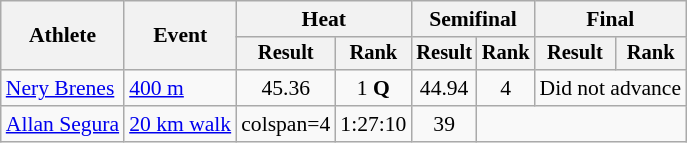<table class=wikitable style="font-size:90%">
<tr>
<th rowspan="2">Athlete</th>
<th rowspan="2">Event</th>
<th colspan="2">Heat</th>
<th colspan="2">Semifinal</th>
<th colspan="2">Final</th>
</tr>
<tr style="font-size:95%">
<th>Result</th>
<th>Rank</th>
<th>Result</th>
<th>Rank</th>
<th>Result</th>
<th>Rank</th>
</tr>
<tr align=center>
<td align=left><a href='#'>Nery Brenes</a></td>
<td align=left><a href='#'>400 m</a></td>
<td>45.36</td>
<td>1 <strong>Q</strong></td>
<td>44.94</td>
<td>4</td>
<td colspan=2>Did not advance</td>
</tr>
<tr align=center>
<td align=left><a href='#'>Allan Segura</a></td>
<td align=left><a href='#'>20 km walk</a></td>
<td>colspan=4 </td>
<td>1:27:10</td>
<td>39</td>
</tr>
</table>
